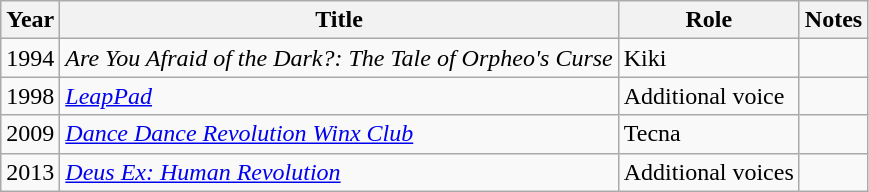<table class="wikitable sortable">
<tr>
<th>Year</th>
<th>Title</th>
<th>Role</th>
<th class="unsortable">Notes</th>
</tr>
<tr>
<td>1994</td>
<td><em>Are You Afraid of the Dark?: The Tale of Orpheo's Curse</em></td>
<td>Kiki</td>
<td></td>
</tr>
<tr>
<td>1998</td>
<td><em><a href='#'>LeapPad</a></em></td>
<td>Additional voice</td>
<td></td>
</tr>
<tr>
<td>2009</td>
<td><em><a href='#'>Dance Dance Revolution Winx Club</a></em></td>
<td>Tecna</td>
<td></td>
</tr>
<tr>
<td>2013</td>
<td><em><a href='#'>Deus Ex: Human Revolution</a></em></td>
<td>Additional voices</td>
<td></td>
</tr>
</table>
